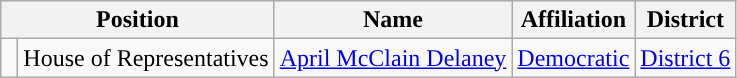<table class=wikitable>
<tr>
<th colspan="2" style="text-align:center; vertical-align:bottom;">Position</th>
<th style="text-align:center;">Name</th>
<th valign=bottom>Affiliation</th>
<th style="vertical-align:bottom; text-align:center;">District</th>
</tr>
<tr>
<td style="background-color:"> </td>
<td>House of Representatives</td>
<td><a href='#'>April McClain Delaney</a></td>
<td style="text-align:center;"><a href='#'>Democratic</a></td>
<td style="text-align:center;"><a href='#'>District 6</a></td>
</tr>
</table>
